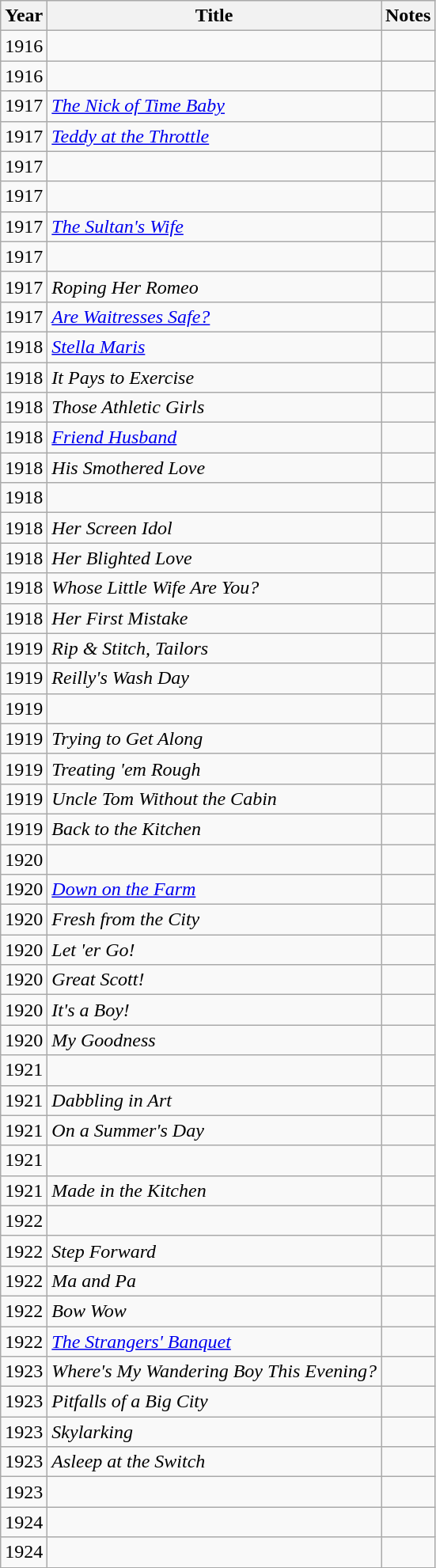<table class="wikitable" style="text-align:left">
<tr>
<th>Year</th>
<th>Title</th>
<th>Notes</th>
</tr>
<tr>
<td>1916</td>
<td><em></em></td>
<td></td>
</tr>
<tr>
<td>1916</td>
<td><em></em></td>
<td></td>
</tr>
<tr>
<td>1917</td>
<td><em><a href='#'>The Nick of Time Baby</a></em></td>
<td></td>
</tr>
<tr>
<td>1917</td>
<td><em><a href='#'>Teddy at the Throttle</a></em></td>
<td></td>
</tr>
<tr>
<td>1917</td>
<td><em></em></td>
<td></td>
</tr>
<tr>
<td>1917</td>
<td><em></em></td>
<td></td>
</tr>
<tr>
<td>1917</td>
<td><em><a href='#'>The Sultan's Wife</a></em></td>
<td></td>
</tr>
<tr>
<td>1917</td>
<td><em></em></td>
<td></td>
</tr>
<tr>
<td>1917</td>
<td><em>Roping Her Romeo</em></td>
<td></td>
</tr>
<tr>
<td>1917</td>
<td><em><a href='#'>Are Waitresses Safe?</a></em></td>
<td></td>
</tr>
<tr>
<td>1918</td>
<td><em><a href='#'>Stella Maris</a></em></td>
<td></td>
</tr>
<tr>
<td>1918</td>
<td><em>It Pays to Exercise</em></td>
<td></td>
</tr>
<tr>
<td>1918</td>
<td><em>Those Athletic Girls</em></td>
<td></td>
</tr>
<tr>
<td>1918</td>
<td><em><a href='#'>Friend Husband</a></em></td>
<td></td>
</tr>
<tr>
<td>1918</td>
<td><em>His Smothered Love</em></td>
<td></td>
</tr>
<tr>
<td>1918</td>
<td><em></em></td>
<td></td>
</tr>
<tr>
<td>1918</td>
<td><em>Her Screen Idol</em></td>
<td></td>
</tr>
<tr>
<td>1918</td>
<td><em>Her Blighted Love</em></td>
<td></td>
</tr>
<tr>
<td>1918</td>
<td><em>Whose Little Wife Are You?</em></td>
<td></td>
</tr>
<tr>
<td>1918</td>
<td><em>Her First Mistake</em></td>
<td></td>
</tr>
<tr>
<td>1919</td>
<td><em>Rip & Stitch, Tailors</em></td>
<td></td>
</tr>
<tr>
<td>1919</td>
<td><em>Reilly's Wash Day</em></td>
<td></td>
</tr>
<tr>
<td>1919</td>
<td><em></em></td>
<td></td>
</tr>
<tr>
<td>1919</td>
<td><em>Trying to Get Along</em></td>
<td></td>
</tr>
<tr>
<td>1919</td>
<td><em>Treating 'em Rough</em></td>
<td></td>
</tr>
<tr>
<td>1919</td>
<td><em>Uncle Tom Without the Cabin</em></td>
<td></td>
</tr>
<tr>
<td>1919</td>
<td><em>Back to the Kitchen</em></td>
<td></td>
</tr>
<tr>
<td>1920</td>
<td><em></em></td>
<td></td>
</tr>
<tr>
<td>1920</td>
<td><em><a href='#'>Down on the Farm</a></em></td>
<td></td>
</tr>
<tr>
<td>1920</td>
<td><em>Fresh from the City</em></td>
<td></td>
</tr>
<tr>
<td>1920</td>
<td><em>Let 'er Go!</em></td>
<td></td>
</tr>
<tr>
<td>1920</td>
<td><em>Great Scott!</em></td>
<td></td>
</tr>
<tr>
<td>1920</td>
<td><em>It's a Boy!</em></td>
<td></td>
</tr>
<tr>
<td>1920</td>
<td><em>My Goodness</em></td>
<td></td>
</tr>
<tr>
<td>1921</td>
<td><em></em></td>
<td></td>
</tr>
<tr>
<td>1921</td>
<td><em>Dabbling in Art</em></td>
<td></td>
</tr>
<tr>
<td>1921</td>
<td><em>On a Summer's Day</em></td>
<td></td>
</tr>
<tr>
<td>1921</td>
<td><em></em></td>
<td></td>
</tr>
<tr>
<td>1921</td>
<td><em>Made in the Kitchen</em></td>
<td></td>
</tr>
<tr>
<td>1922</td>
<td><em></em></td>
<td></td>
</tr>
<tr>
<td>1922</td>
<td><em>Step Forward</em></td>
<td></td>
</tr>
<tr>
<td>1922</td>
<td><em>Ma and Pa</em></td>
<td></td>
</tr>
<tr>
<td>1922</td>
<td><em>Bow Wow</em></td>
<td></td>
</tr>
<tr>
<td>1922</td>
<td><em><a href='#'>The Strangers' Banquet</a></em></td>
<td></td>
</tr>
<tr>
<td>1923</td>
<td><em>Where's My Wandering Boy This Evening?</em></td>
<td></td>
</tr>
<tr>
<td>1923</td>
<td><em>Pitfalls of a Big City</em></td>
<td></td>
</tr>
<tr>
<td>1923</td>
<td><em>Skylarking</em></td>
<td></td>
</tr>
<tr>
<td>1923</td>
<td><em>Asleep at the Switch</em></td>
<td></td>
</tr>
<tr>
<td>1923</td>
<td><em></em></td>
<td></td>
</tr>
<tr>
<td>1924</td>
<td><em></em></td>
<td></td>
</tr>
<tr>
<td>1924</td>
<td><em></em></td>
<td></td>
</tr>
</table>
